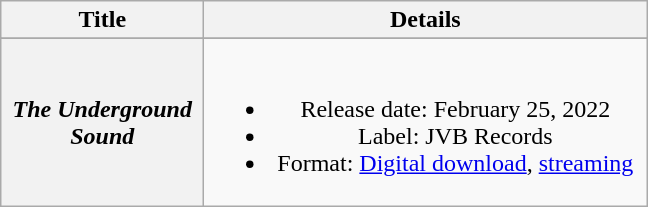<table class="wikitable plainrowheaders" style="text-align:center;">
<tr>
<th rowspan="1" scope="col" style="width:8em;">Title</th>
<th rowspan="1" scope="col" style="width:18em;">Details</th>
</tr>
<tr>
</tr>
<tr>
<th scope="row"><em>The Underground Sound</em></th>
<td><br><ul><li>Release date: February 25, 2022</li><li>Label: JVB Records</li><li>Format: <a href='#'>Digital download</a>, <a href='#'>streaming</a></li></ul></td>
</tr>
</table>
